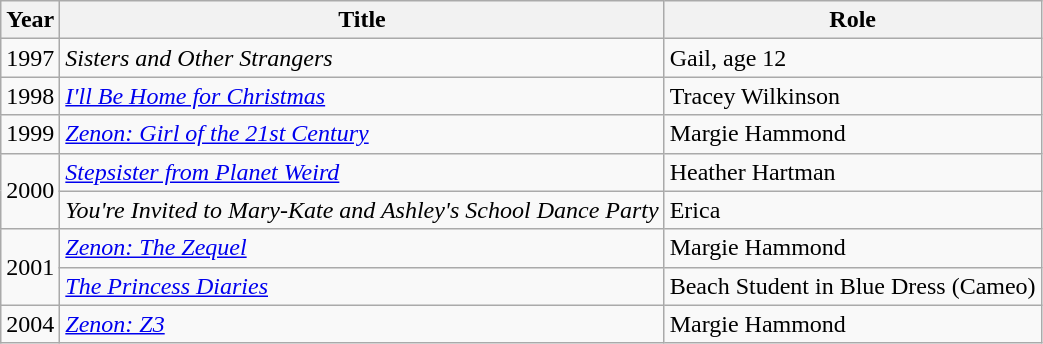<table class="wikitable">
<tr>
<th>Year</th>
<th>Title</th>
<th>Role</th>
</tr>
<tr>
<td>1997</td>
<td><em>Sisters and Other Strangers</em></td>
<td>Gail, age 12</td>
</tr>
<tr>
<td>1998</td>
<td><em><a href='#'>I'll Be Home for Christmas</a></em></td>
<td>Tracey Wilkinson</td>
</tr>
<tr>
<td>1999</td>
<td><em><a href='#'>Zenon: Girl of the 21st Century</a></em></td>
<td>Margie Hammond</td>
</tr>
<tr>
<td rowspan="2">2000</td>
<td><em><a href='#'>Stepsister from Planet Weird</a></em></td>
<td>Heather Hartman</td>
</tr>
<tr>
<td><em>You're Invited to Mary-Kate and Ashley's School Dance Party</em></td>
<td>Erica</td>
</tr>
<tr>
<td rowspan="2">2001</td>
<td><em><a href='#'>Zenon: The Zequel</a></em></td>
<td>Margie Hammond</td>
</tr>
<tr>
<td><em><a href='#'>The Princess Diaries</a></em></td>
<td>Beach Student in Blue Dress (Cameo)</td>
</tr>
<tr>
<td>2004</td>
<td><em><a href='#'>Zenon: Z3</a></em></td>
<td>Margie Hammond</td>
</tr>
</table>
